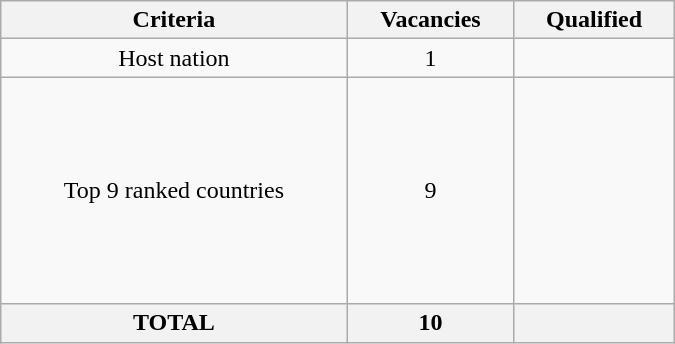<table class = "wikitable" width=450>
<tr>
<th>Criteria</th>
<th>Vacancies</th>
<th>Qualified</th>
</tr>
<tr>
<td align="center">Host nation</td>
<td align="center">1</td>
<td></td>
</tr>
<tr>
<td align="center">Top 9 ranked countries</td>
<td align="center">9</td>
<td><br><br><br><br><br><br><br><br></td>
</tr>
<tr>
<th>TOTAL</th>
<th>10</th>
<th></th>
</tr>
</table>
